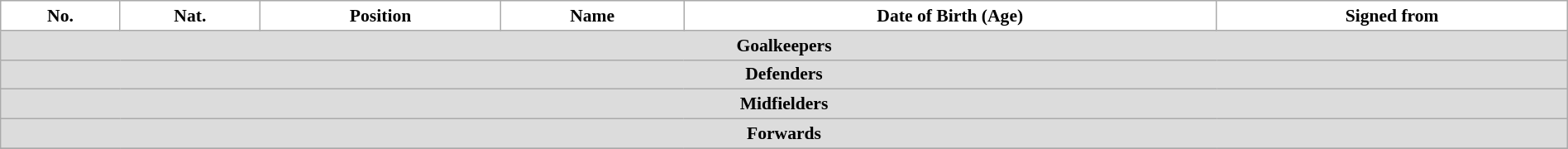<table class="wikitable" style="text-align:center; font-size:90%; width:100%">
<tr>
<th style="background:white; color:black; text-align:center;">No.</th>
<th style="background:white; color:black; text-align:center;">Nat.</th>
<th style="background:white; color:black; text-align:center;">Position</th>
<th style="background:white; color:black; text-align:center;">Name</th>
<th style="background:white; color:black; text-align:center;">Date of Birth (Age)</th>
<th style="background:white; color:black; text-align:center;">Signed from</th>
</tr>
<tr>
<th colspan=10 style="background:#DCDCDC; text-align:center;">Goalkeepers</th>
</tr>
<tr>
<th colspan=10 style="background:#DCDCDC; text-align:center;">Defenders</th>
</tr>
<tr>
<th colspan=10 style="background:#DCDCDC; text-align:center;">Midfielders</th>
</tr>
<tr>
<th colspan=10 style="background:#DCDCDC; text-align:center;">Forwards</th>
</tr>
<tr>
</tr>
</table>
